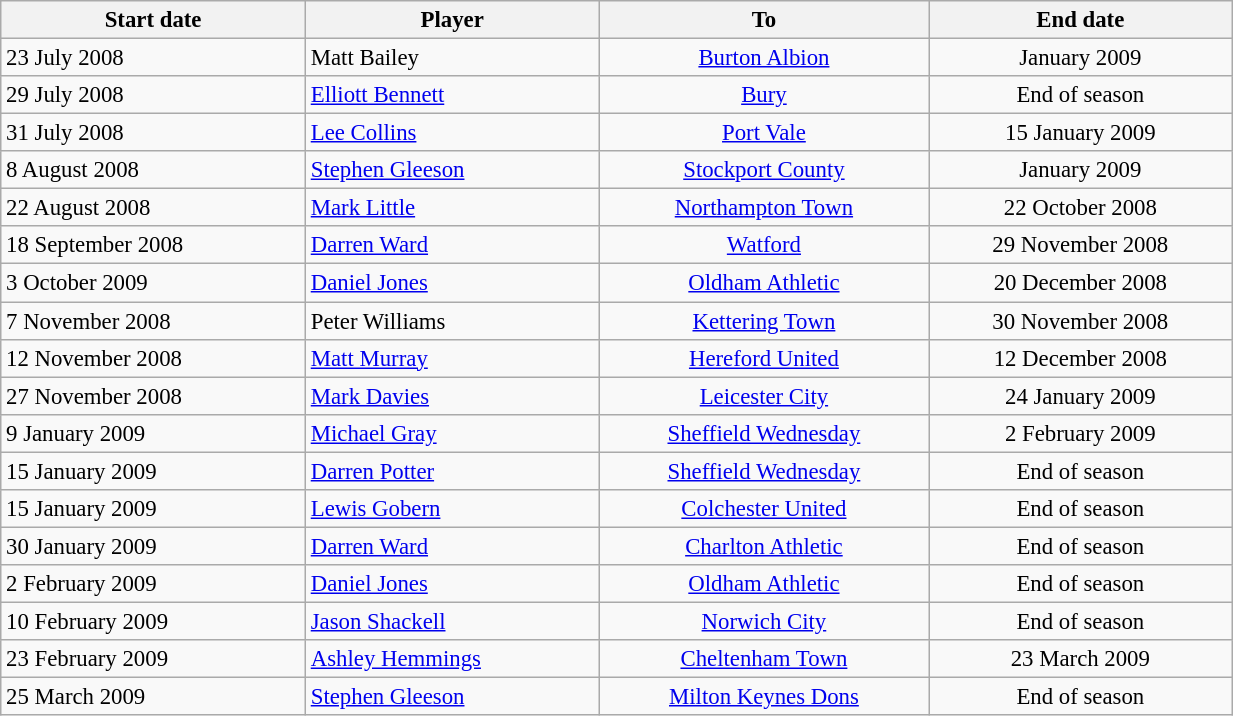<table class="wikitable" style="text-align:center; font-size:95%;width:65%; text-align:left">
<tr>
<th><strong>Start date</strong></th>
<th><strong>Player</strong></th>
<th><strong>To</strong></th>
<th><strong>End date</strong></th>
</tr>
<tr --->
<td>23 July 2008</td>
<td> Matt Bailey</td>
<td align="center"><a href='#'>Burton Albion</a></td>
<td align="center">January 2009</td>
</tr>
<tr --->
<td>29 July 2008</td>
<td> <a href='#'>Elliott Bennett</a></td>
<td align="center"><a href='#'>Bury</a></td>
<td align="center">End of season</td>
</tr>
<tr --->
<td>31 July 2008</td>
<td> <a href='#'>Lee Collins</a></td>
<td align="center"><a href='#'>Port Vale</a></td>
<td align="center">15 January 2009</td>
</tr>
<tr --->
<td>8 August 2008</td>
<td> <a href='#'>Stephen Gleeson</a></td>
<td align="center"><a href='#'>Stockport County</a></td>
<td align="center">January 2009</td>
</tr>
<tr --->
<td>22 August 2008</td>
<td> <a href='#'>Mark Little</a></td>
<td align="center"><a href='#'>Northampton Town</a></td>
<td align="center">22 October 2008</td>
</tr>
<tr --->
<td>18 September 2008</td>
<td> <a href='#'>Darren Ward</a></td>
<td align="center"><a href='#'>Watford</a></td>
<td align="center">29 November 2008 </td>
</tr>
<tr --->
<td>3 October 2009</td>
<td> <a href='#'>Daniel Jones</a></td>
<td align="center"><a href='#'>Oldham Athletic</a></td>
<td align="center">20 December 2008</td>
</tr>
<tr --->
<td>7 November 2008</td>
<td> Peter Williams</td>
<td align="center"><a href='#'>Kettering Town</a></td>
<td align="center">30 November 2008</td>
</tr>
<tr --->
<td>12 November 2008</td>
<td> <a href='#'>Matt Murray</a></td>
<td align="center"><a href='#'>Hereford United</a></td>
<td align="center">12 December 2008</td>
</tr>
<tr --->
<td>27 November 2008</td>
<td> <a href='#'>Mark Davies</a></td>
<td align="center"><a href='#'>Leicester City</a></td>
<td align="center">24 January 2009</td>
</tr>
<tr --->
<td>9 January 2009</td>
<td> <a href='#'>Michael Gray</a></td>
<td align="center"><a href='#'>Sheffield Wednesday</a></td>
<td align="center">2 February 2009</td>
</tr>
<tr --->
<td>15 January 2009</td>
<td> <a href='#'>Darren Potter</a></td>
<td align="center"><a href='#'>Sheffield Wednesday</a></td>
<td align="center">End of season</td>
</tr>
<tr --->
<td>15 January 2009</td>
<td> <a href='#'>Lewis Gobern</a></td>
<td align="center"><a href='#'>Colchester United</a></td>
<td align="center">End of season</td>
</tr>
<tr --->
<td>30 January 2009</td>
<td> <a href='#'>Darren Ward</a></td>
<td align="center"><a href='#'>Charlton Athletic</a></td>
<td align="center">End of season</td>
</tr>
<tr --->
<td>2 February 2009</td>
<td> <a href='#'>Daniel Jones</a></td>
<td align="center"><a href='#'>Oldham Athletic</a></td>
<td align="center">End of season</td>
</tr>
<tr --->
<td>10 February 2009</td>
<td> <a href='#'>Jason Shackell</a></td>
<td align="center"><a href='#'>Norwich City</a></td>
<td align="center">End of season</td>
</tr>
<tr --->
<td>23 February 2009</td>
<td> <a href='#'>Ashley Hemmings</a></td>
<td align="center"><a href='#'>Cheltenham Town</a></td>
<td align="center">23 March 2009</td>
</tr>
<tr --->
<td>25 March 2009</td>
<td> <a href='#'>Stephen Gleeson</a></td>
<td align="center"><a href='#'>Milton Keynes Dons</a></td>
<td align="center">End of season</td>
</tr>
</table>
